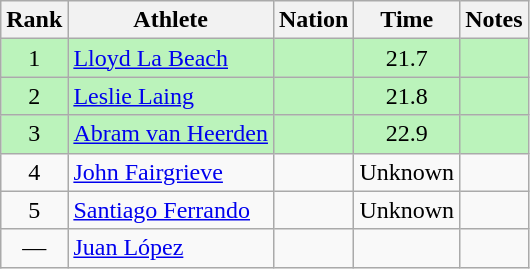<table class="wikitable sortable" style="text-align:center">
<tr>
<th>Rank</th>
<th>Athlete</th>
<th>Nation</th>
<th>Time</th>
<th>Notes</th>
</tr>
<tr bgcolor=#bbf3bb>
<td>1</td>
<td align=left><a href='#'>Lloyd La Beach</a></td>
<td align=left></td>
<td>21.7</td>
<td></td>
</tr>
<tr bgcolor=#bbf3bb>
<td>2</td>
<td align=left><a href='#'>Leslie Laing</a></td>
<td align=left></td>
<td>21.8</td>
<td></td>
</tr>
<tr bgcolor=#bbf3bb>
<td>3</td>
<td align=left><a href='#'>Abram van Heerden</a></td>
<td align=left></td>
<td>22.9</td>
<td></td>
</tr>
<tr>
<td>4</td>
<td align=left><a href='#'>John Fairgrieve</a></td>
<td align=left></td>
<td data-sort-value=30.0>Unknown</td>
<td></td>
</tr>
<tr>
<td>5</td>
<td align=left><a href='#'>Santiago Ferrando</a></td>
<td align=left></td>
<td data-sort-value=30.0>Unknown</td>
<td></td>
</tr>
<tr>
<td data-sort-value=6>—</td>
<td align=left><a href='#'>Juan López</a></td>
<td align=left></td>
<td data-sort-value=99.9></td>
<td></td>
</tr>
</table>
